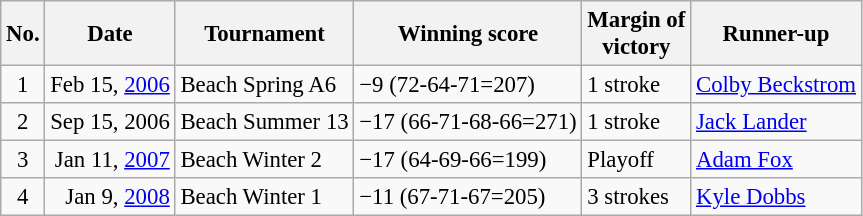<table class="wikitable" style="font-size:95%;">
<tr>
<th>No.</th>
<th>Date</th>
<th>Tournament</th>
<th>Winning score</th>
<th>Margin of<br>victory</th>
<th>Runner-up</th>
</tr>
<tr>
<td align=center>1</td>
<td align=right>Feb 15, <a href='#'>2006</a></td>
<td>Beach Spring A6</td>
<td>−9 (72-64-71=207)</td>
<td>1 stroke</td>
<td> <a href='#'>Colby Beckstrom</a></td>
</tr>
<tr>
<td align=center>2</td>
<td align=right>Sep 15, 2006</td>
<td>Beach Summer 13</td>
<td>−17 (66-71-68-66=271)</td>
<td>1 stroke</td>
<td> <a href='#'>Jack Lander</a></td>
</tr>
<tr>
<td align=center>3</td>
<td align=right>Jan 11, <a href='#'>2007</a></td>
<td>Beach Winter 2</td>
<td>−17 (64-69-66=199)</td>
<td>Playoff</td>
<td> <a href='#'>Adam Fox</a></td>
</tr>
<tr>
<td align=center>4</td>
<td align=right>Jan 9, <a href='#'>2008</a></td>
<td>Beach Winter 1</td>
<td>−11 (67-71-67=205)</td>
<td>3 strokes</td>
<td> <a href='#'>Kyle Dobbs</a></td>
</tr>
</table>
